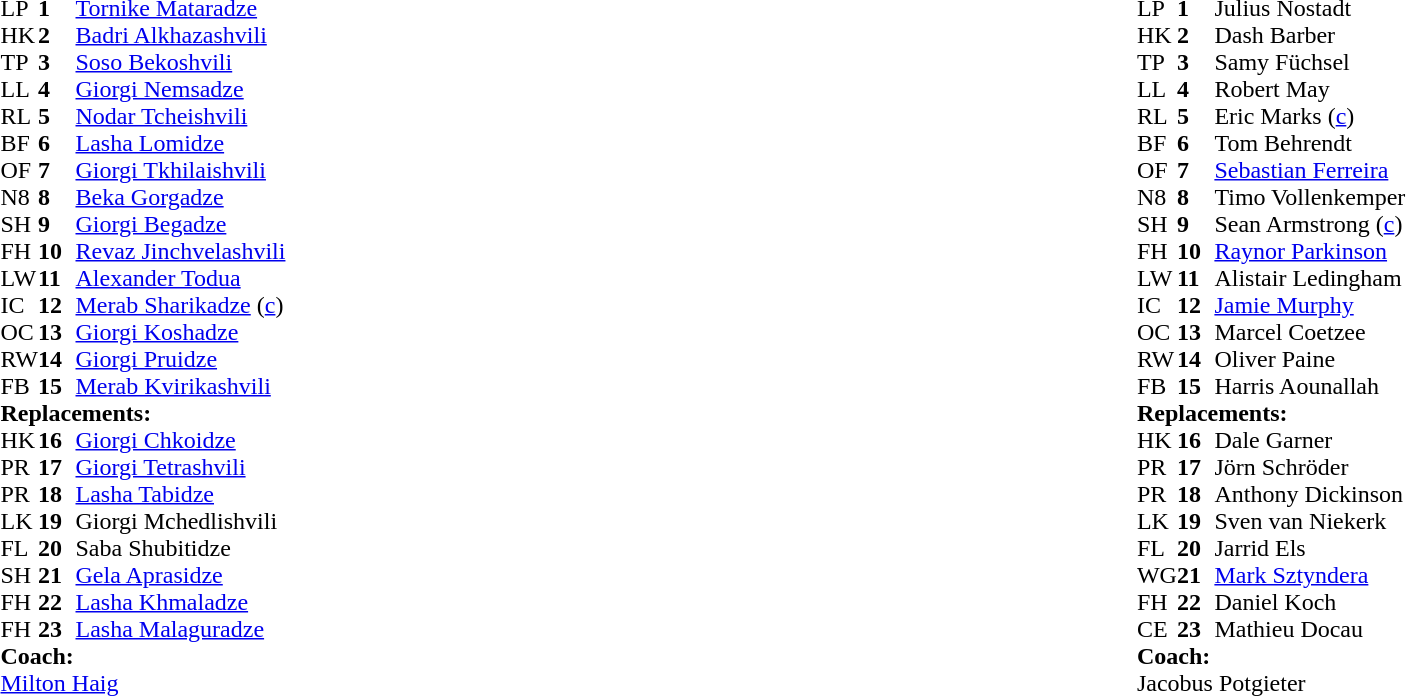<table style="width:100%">
<tr>
<td style="vertical-align:top;width:50%"><br><table cellspacing="0" cellpadding="0">
<tr>
<th width="25"></th>
<th width="25"></th>
</tr>
<tr>
<td>LP</td>
<td><strong>1</strong></td>
<td><a href='#'>Tornike Mataradze</a></td>
<td></td>
</tr>
<tr>
<td>HK</td>
<td><strong>2</strong></td>
<td><a href='#'>Badri Alkhazashvili</a></td>
<td></td>
<td></td>
</tr>
<tr>
<td>TP</td>
<td><strong>3</strong></td>
<td><a href='#'>Soso Bekoshvili</a></td>
<td></td>
<td></td>
</tr>
<tr>
<td>LL</td>
<td><strong>4</strong></td>
<td><a href='#'>Giorgi Nemsadze</a></td>
<td></td>
<td></td>
</tr>
<tr>
<td>RL</td>
<td><strong>5</strong></td>
<td><a href='#'>Nodar Tcheishvili</a></td>
<td></td>
<td></td>
</tr>
<tr>
<td>BF</td>
<td><strong>6</strong></td>
<td><a href='#'>Lasha Lomidze</a></td>
</tr>
<tr>
<td>OF</td>
<td><strong>7</strong></td>
<td><a href='#'>Giorgi Tkhilaishvili</a></td>
</tr>
<tr>
<td>N8</td>
<td><strong>8</strong></td>
<td><a href='#'>Beka Gorgadze</a></td>
</tr>
<tr>
<td>SH</td>
<td><strong>9</strong></td>
<td><a href='#'>Giorgi Begadze</a></td>
<td></td>
<td></td>
</tr>
<tr>
<td>FH</td>
<td><strong>10</strong></td>
<td><a href='#'>Revaz Jinchvelashvili</a></td>
</tr>
<tr>
<td>LW</td>
<td><strong>11</strong></td>
<td><a href='#'>Alexander Todua</a></td>
</tr>
<tr>
<td>IC</td>
<td><strong>12</strong></td>
<td><a href='#'>Merab Sharikadze</a> (<a href='#'>c</a>)</td>
</tr>
<tr>
<td>OC</td>
<td><strong>13</strong></td>
<td><a href='#'>Giorgi Koshadze</a></td>
</tr>
<tr>
<td>RW</td>
<td><strong>14</strong></td>
<td><a href='#'>Giorgi Pruidze</a></td>
</tr>
<tr>
<td>FB</td>
<td><strong>15</strong></td>
<td><a href='#'>Merab Kvirikashvili</a></td>
<td></td>
<td></td>
</tr>
<tr>
<td colspan=3><strong>Replacements:</strong></td>
</tr>
<tr>
<td>HK</td>
<td><strong>16</strong></td>
<td><a href='#'>Giorgi Chkoidze</a></td>
<td></td>
<td></td>
<td></td>
</tr>
<tr>
<td>PR</td>
<td><strong>17</strong></td>
<td><a href='#'>Giorgi Tetrashvili</a></td>
<td></td>
<td></td>
<td></td>
</tr>
<tr>
<td>PR</td>
<td><strong>18</strong></td>
<td><a href='#'>Lasha Tabidze</a></td>
<td></td>
<td></td>
</tr>
<tr>
<td>LK</td>
<td><strong>19</strong></td>
<td>Giorgi Mchedlishvili</td>
<td></td>
<td></td>
</tr>
<tr>
<td>FL</td>
<td><strong>20</strong></td>
<td>Saba Shubitidze</td>
<td></td>
<td></td>
</tr>
<tr>
<td>SH</td>
<td><strong>21</strong></td>
<td><a href='#'>Gela Aprasidze</a></td>
<td></td>
<td></td>
<td></td>
</tr>
<tr>
<td>FH</td>
<td><strong>22</strong></td>
<td><a href='#'>Lasha Khmaladze</a></td>
<td></td>
<td></td>
</tr>
<tr>
<td>FH</td>
<td><strong>23</strong></td>
<td><a href='#'>Lasha Malaguradze</a></td>
<td></td>
<td></td>
<td></td>
</tr>
<tr>
<td colspan=3><strong>Coach:</strong></td>
</tr>
<tr>
<td colspan="4"><a href='#'>Milton Haig</a></td>
</tr>
</table>
</td>
<td style="vertical-align:top"></td>
<td style="vertical-align:top;width:40%"><br><table cellspacing="0" cellpadding="0">
<tr>
<th width="25"></th>
<th width="25"></th>
</tr>
<tr>
<td>LP</td>
<td><strong>1</strong></td>
<td>Julius Nostadt</td>
<td></td>
<td></td>
</tr>
<tr>
<td>HK</td>
<td><strong>2</strong></td>
<td>Dash Barber</td>
<td></td>
<td></td>
</tr>
<tr>
<td>TP</td>
<td><strong>3</strong></td>
<td>Samy Füchsel</td>
<td></td>
<td></td>
</tr>
<tr>
<td>LL</td>
<td><strong>4</strong></td>
<td>Robert May</td>
<td></td>
<td></td>
</tr>
<tr>
<td>RL</td>
<td><strong>5</strong></td>
<td>Eric Marks (<a href='#'>c</a>)</td>
</tr>
<tr>
<td>BF</td>
<td><strong>6</strong></td>
<td>Tom Behrendt</td>
<td></td>
<td></td>
</tr>
<tr>
<td>OF</td>
<td><strong>7</strong></td>
<td><a href='#'>Sebastian Ferreira</a></td>
</tr>
<tr>
<td>N8</td>
<td><strong>8</strong></td>
<td>Timo Vollenkemper</td>
</tr>
<tr>
<td>SH</td>
<td><strong>9</strong></td>
<td>Sean Armstrong (<a href='#'>c</a>)</td>
</tr>
<tr>
<td>FH</td>
<td><strong>10</strong></td>
<td><a href='#'>Raynor Parkinson</a></td>
</tr>
<tr>
<td>LW</td>
<td><strong>11</strong></td>
<td>Alistair Ledingham</td>
<td></td>
<td></td>
</tr>
<tr>
<td>IC</td>
<td><strong>12</strong></td>
<td><a href='#'>Jamie Murphy</a></td>
</tr>
<tr>
<td>OC</td>
<td><strong>13</strong></td>
<td>Marcel Coetzee</td>
</tr>
<tr>
<td>RW</td>
<td><strong>14</strong></td>
<td>Oliver Paine</td>
<td></td>
<td></td>
</tr>
<tr>
<td>FB</td>
<td><strong>15</strong></td>
<td>Harris Aounallah</td>
</tr>
<tr>
<td colspan=3><strong>Replacements:</strong></td>
</tr>
<tr>
<td>HK</td>
<td><strong>16</strong></td>
<td>Dale Garner</td>
<td></td>
<td></td>
</tr>
<tr>
<td>PR</td>
<td><strong>17</strong></td>
<td>Jörn Schröder</td>
<td></td>
<td></td>
</tr>
<tr>
<td>PR</td>
<td><strong>18</strong></td>
<td>Anthony Dickinson</td>
<td></td>
<td></td>
</tr>
<tr>
<td>LK</td>
<td><strong>19</strong></td>
<td>Sven van Niekerk</td>
<td></td>
<td></td>
</tr>
<tr>
<td>FL</td>
<td><strong>20</strong></td>
<td>Jarrid Els</td>
<td></td>
<td></td>
</tr>
<tr>
<td>WG</td>
<td><strong>21</strong></td>
<td><a href='#'>Mark Sztyndera</a></td>
<td></td>
<td></td>
</tr>
<tr>
<td>FH</td>
<td><strong>22</strong></td>
<td>Daniel Koch</td>
</tr>
<tr>
<td>CE</td>
<td><strong>23</strong></td>
<td>Mathieu Docau</td>
<td></td>
<td></td>
</tr>
<tr>
<td colspan=3><strong>Coach:</strong></td>
</tr>
<tr>
<td colspan="4">Jacobus Potgieter</td>
</tr>
</table>
</td>
</tr>
</table>
